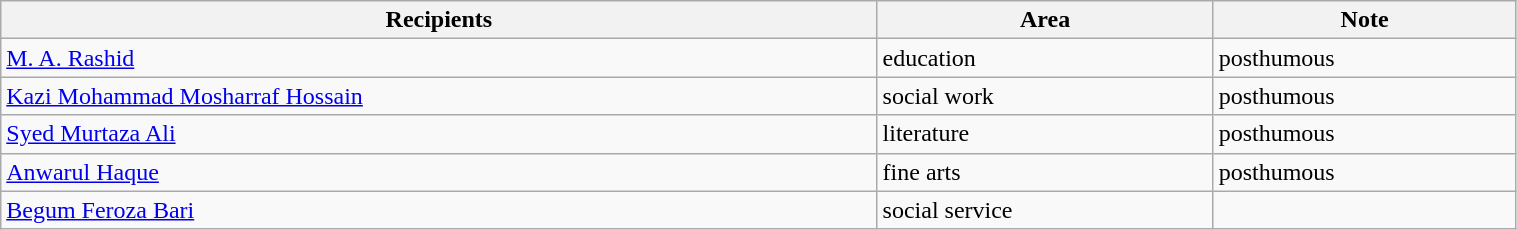<table class="wikitable" style="width:80%;">
<tr>
<th>Recipients</th>
<th>Area</th>
<th>Note</th>
</tr>
<tr>
<td><a href='#'>M. A. Rashid</a></td>
<td>education</td>
<td>posthumous</td>
</tr>
<tr>
<td><a href='#'>Kazi Mohammad Mosharraf Hossain</a></td>
<td>social work</td>
<td>posthumous</td>
</tr>
<tr>
<td><a href='#'>Syed Murtaza Ali</a></td>
<td>literature</td>
<td>posthumous</td>
</tr>
<tr>
<td><a href='#'>Anwarul Haque</a></td>
<td>fine arts</td>
<td>posthumous</td>
</tr>
<tr>
<td><a href='#'>Begum Feroza Bari</a></td>
<td>social service</td>
<td></td>
</tr>
</table>
